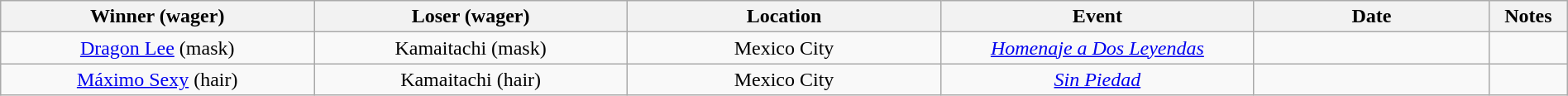<table class="wikitable sortable" width=100%  style="text-align: center">
<tr>
<th width=20% scope="col">Winner (wager)</th>
<th width=20% scope="col">Loser (wager)</th>
<th width=20% scope="col">Location</th>
<th width=20% scope="col">Event</th>
<th width=15% scope="col">Date</th>
<th class="unsortable" width=5% scope="col">Notes</th>
</tr>
<tr>
<td><a href='#'>Dragon Lee</a> (mask)</td>
<td>Kamaitachi (mask)</td>
<td>Mexico City</td>
<td><em><a href='#'>Homenaje a Dos Leyendas</a></em></td>
<td></td>
<td></td>
</tr>
<tr>
<td><a href='#'>Máximo Sexy</a> (hair)</td>
<td>Kamaitachi (hair)</td>
<td>Mexico City</td>
<td><em><a href='#'>Sin Piedad</a></em></td>
<td></td>
<td></td>
</tr>
</table>
